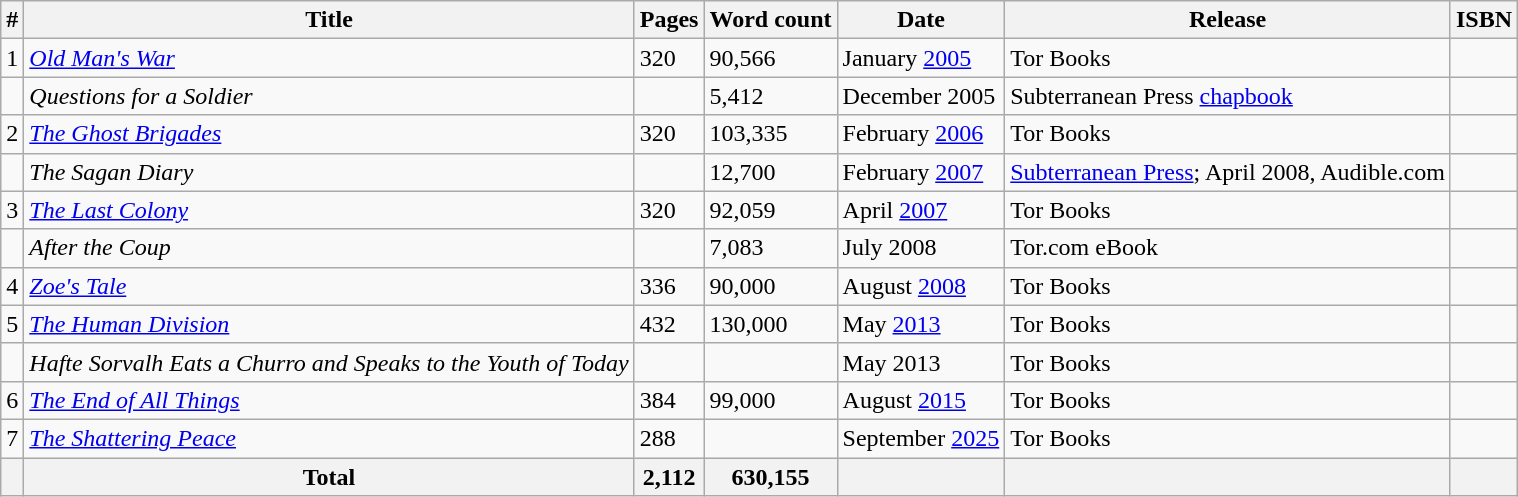<table class="wikitable sortable">
<tr>
<th>#</th>
<th>Title</th>
<th>Pages</th>
<th>Word count</th>
<th>Date</th>
<th>Release</th>
<th>ISBN</th>
</tr>
<tr>
<td>1</td>
<td><em><a href='#'>Old Man's War</a></em></td>
<td>320</td>
<td>90,566</td>
<td>January <a href='#'>2005</a></td>
<td>Tor Books</td>
<td></td>
</tr>
<tr>
<td></td>
<td><em>Questions for a Soldier</em></td>
<td></td>
<td>5,412</td>
<td>December 2005</td>
<td>Subterranean Press <a href='#'>chapbook</a></td>
<td></td>
</tr>
<tr>
<td>2</td>
<td><em><a href='#'>The Ghost Brigades</a></em></td>
<td>320</td>
<td>103,335</td>
<td>February <a href='#'>2006</a></td>
<td>Tor Books</td>
<td></td>
</tr>
<tr>
<td></td>
<td><em>The Sagan Diary</em></td>
<td></td>
<td>12,700</td>
<td>February <a href='#'>2007</a></td>
<td><a href='#'>Subterranean Press</a>; April 2008, Audible.com</td>
<td></td>
</tr>
<tr>
<td>3</td>
<td><em><a href='#'>The Last Colony</a></em></td>
<td>320</td>
<td>92,059</td>
<td>April <a href='#'>2007</a></td>
<td>Tor Books</td>
<td></td>
</tr>
<tr>
<td></td>
<td><em>After the Coup</em></td>
<td></td>
<td>7,083</td>
<td>July 2008</td>
<td>Tor.com eBook</td>
<td></td>
</tr>
<tr>
<td>4</td>
<td><em><a href='#'>Zoe's Tale</a></em></td>
<td>336</td>
<td>90,000</td>
<td>August <a href='#'>2008</a></td>
<td>Tor Books</td>
<td></td>
</tr>
<tr>
<td>5</td>
<td><em><a href='#'>The Human Division</a></em></td>
<td>432</td>
<td>130,000</td>
<td>May <a href='#'>2013</a></td>
<td>Tor Books</td>
<td></td>
</tr>
<tr>
<td></td>
<td><em>Hafte Sorvalh Eats a Churro and Speaks to the Youth of Today</em></td>
<td></td>
<td></td>
<td>May 2013</td>
<td>Tor Books</td>
<td></td>
</tr>
<tr>
<td>6</td>
<td><em><a href='#'>The End of All Things</a></em></td>
<td>384</td>
<td>99,000</td>
<td>August <a href='#'>2015</a></td>
<td>Tor Books</td>
<td></td>
</tr>
<tr>
<td>7</td>
<td><em><a href='#'>The Shattering Peace</a></em></td>
<td>288</td>
<td></td>
<td>September <a href='#'>2025</a></td>
<td>Tor Books</td>
<td></td>
</tr>
<tr>
<th></th>
<th>Total</th>
<th>2,112</th>
<th>630,155</th>
<th></th>
<th></th>
<th></th>
</tr>
</table>
